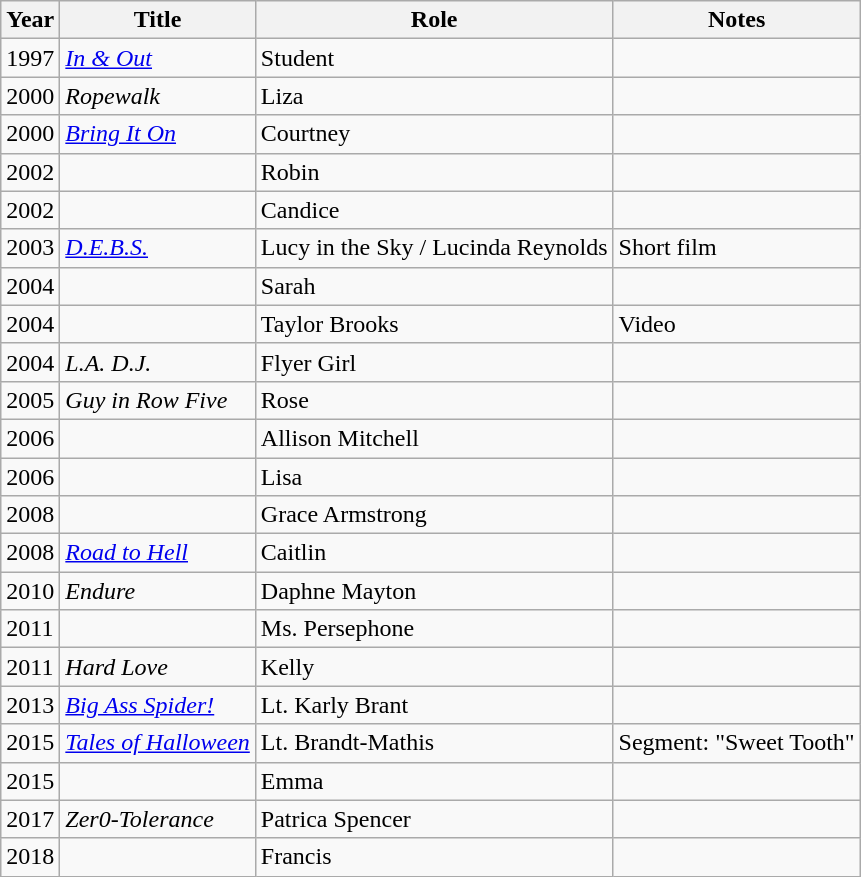<table class="wikitable sortable">
<tr>
<th>Year</th>
<th>Title</th>
<th>Role</th>
<th class="unsortable">Notes</th>
</tr>
<tr>
<td>1997</td>
<td><em><a href='#'>In & Out</a></em></td>
<td>Student</td>
<td></td>
</tr>
<tr>
<td>2000</td>
<td><em>Ropewalk</em></td>
<td>Liza</td>
<td></td>
</tr>
<tr>
<td>2000</td>
<td><em><a href='#'>Bring It On</a></em></td>
<td>Courtney</td>
<td></td>
</tr>
<tr>
<td>2002</td>
<td><em></em></td>
<td>Robin</td>
<td></td>
</tr>
<tr>
<td>2002</td>
<td><em></em></td>
<td>Candice</td>
<td></td>
</tr>
<tr>
<td>2003</td>
<td><em><a href='#'>D.E.B.S.</a></em></td>
<td>Lucy in the Sky / Lucinda Reynolds</td>
<td>Short film</td>
</tr>
<tr>
<td>2004</td>
<td><em></em></td>
<td>Sarah</td>
<td></td>
</tr>
<tr>
<td>2004</td>
<td><em></em></td>
<td>Taylor Brooks</td>
<td>Video</td>
</tr>
<tr>
<td>2004</td>
<td><em>L.A. D.J.</em></td>
<td>Flyer Girl</td>
<td></td>
</tr>
<tr>
<td>2005</td>
<td><em>Guy in Row Five</em></td>
<td>Rose</td>
<td></td>
</tr>
<tr>
<td>2006</td>
<td><em></em></td>
<td>Allison Mitchell</td>
<td></td>
</tr>
<tr>
<td>2006</td>
<td><em></em></td>
<td>Lisa</td>
<td></td>
</tr>
<tr>
<td>2008</td>
<td><em></em></td>
<td>Grace Armstrong</td>
<td></td>
</tr>
<tr>
<td>2008</td>
<td><em><a href='#'>Road to Hell</a></em></td>
<td>Caitlin</td>
<td></td>
</tr>
<tr>
<td>2010</td>
<td><em>Endure</em></td>
<td>Daphne Mayton</td>
<td></td>
</tr>
<tr>
<td>2011</td>
<td><em></em></td>
<td>Ms. Persephone</td>
<td></td>
</tr>
<tr>
<td>2011</td>
<td><em>Hard Love</em></td>
<td>Kelly</td>
<td></td>
</tr>
<tr>
<td>2013</td>
<td><em><a href='#'>Big Ass Spider!</a></em></td>
<td>Lt. Karly Brant</td>
<td></td>
</tr>
<tr>
<td>2015</td>
<td><em><a href='#'>Tales of Halloween</a></em></td>
<td>Lt. Brandt-Mathis</td>
<td>Segment: "Sweet Tooth"</td>
</tr>
<tr>
<td>2015</td>
<td><em></em></td>
<td>Emma</td>
<td></td>
</tr>
<tr>
<td>2017</td>
<td><em>Zer0-Tolerance</em></td>
<td>Patrica Spencer</td>
<td></td>
</tr>
<tr>
<td>2018</td>
<td><em></em></td>
<td>Francis</td>
<td></td>
</tr>
</table>
